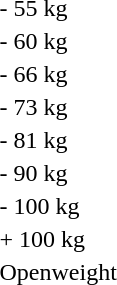<table>
<tr>
<td rowspan=2>- 55 kg<br></td>
<td rowspan=2></td>
<td rowspan=2></td>
<td></td>
</tr>
<tr>
<td></td>
</tr>
<tr>
<td rowspan=2>- 60 kg<br></td>
<td rowspan=2></td>
<td rowspan=2></td>
<td></td>
</tr>
<tr>
<td></td>
</tr>
<tr>
<td rowspan=2>- 66 kg<br></td>
<td rowspan=2></td>
<td rowspan=2></td>
<td></td>
</tr>
<tr>
<td></td>
</tr>
<tr>
<td rowspan=2>- 73 kg<br></td>
<td rowspan=2></td>
<td rowspan=2></td>
<td></td>
</tr>
<tr>
<td></td>
</tr>
<tr>
<td rowspan=2>- 81 kg<br></td>
<td rowspan=2></td>
<td rowspan=2></td>
<td></td>
</tr>
<tr>
<td></td>
</tr>
<tr>
<td rowspan=2>- 90 kg<br></td>
<td rowspan=2></td>
<td rowspan=2></td>
<td></td>
</tr>
<tr>
<td></td>
</tr>
<tr>
<td rowspan=2>- 100 kg<br></td>
<td rowspan=2></td>
<td rowspan=2></td>
<td></td>
</tr>
<tr>
<td></td>
</tr>
<tr>
<td rowspan=2>+ 100 kg<br></td>
<td rowspan=2></td>
<td rowspan=2></td>
<td></td>
</tr>
<tr>
<td></td>
</tr>
<tr>
<td rowspan=2>Openweight<br></td>
<td rowspan=2></td>
<td rowspan=2></td>
<td></td>
</tr>
<tr>
<td></td>
</tr>
</table>
